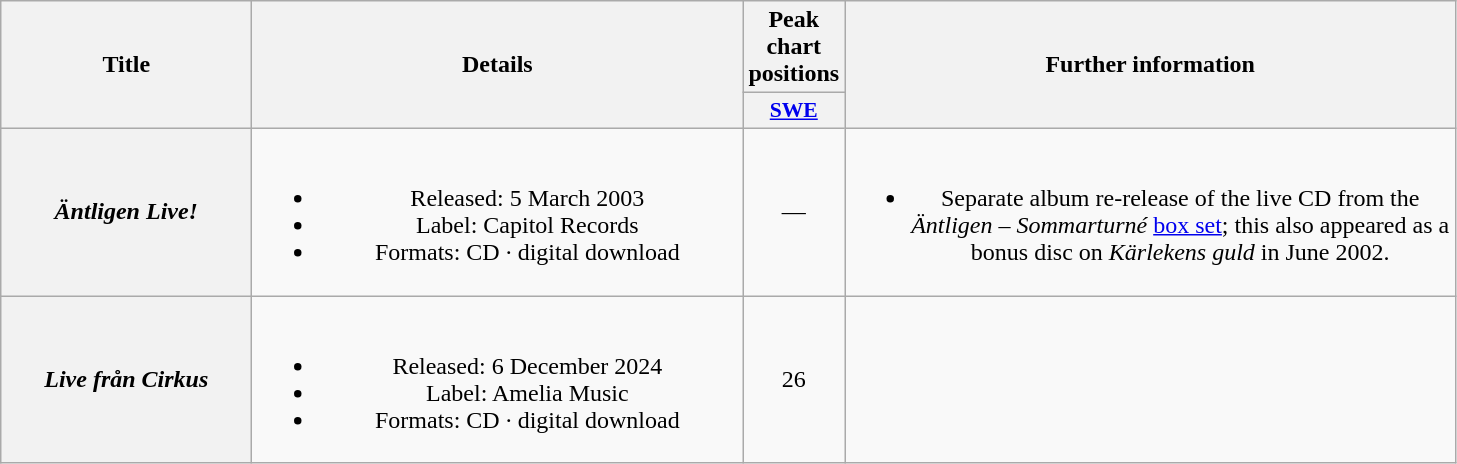<table class="wikitable plainrowheaders" style="text-align:center;" border="1">
<tr>
<th scope="col" rowspan="2" style="width:10em;">Title</th>
<th scope="col" rowspan="2" style="width:20em;">Details</th>
<th scope="col" rowspan="1">Peak chart positions</th>
<th scope="col" rowspan="2" style="width:25em;">Further information</th>
</tr>
<tr>
<th scope="col" style="width:3em;font-size:90%;"><a href='#'>SWE</a><br></th>
</tr>
<tr>
<th scope="row"><em>Äntligen Live!</em></th>
<td><br><ul><li>Released: 5 March 2003</li><li>Label: Capitol Records</li><li>Formats: CD · digital download</li></ul></td>
<td>—</td>
<td><br><ul><li>Separate album re-release of the live CD from the <em>Äntligen – Sommarturné</em> <a href='#'>box set</a>; this also appeared as a bonus disc on <em>Kärlekens guld</em> in June 2002.</li></ul></td>
</tr>
<tr>
<th scope="row"><em>Live från Cirkus</em></th>
<td><br><ul><li>Released: 6 December 2024</li><li>Label: Amelia Music</li><li>Formats: CD · digital download</li></ul></td>
<td>26<br></td>
<td></td>
</tr>
</table>
